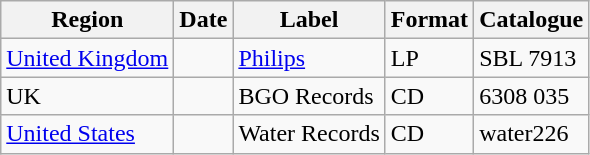<table class="wikitable">
<tr>
<th>Region</th>
<th>Date</th>
<th>Label</th>
<th>Format</th>
<th>Catalogue</th>
</tr>
<tr>
<td><a href='#'>United Kingdom</a></td>
<td></td>
<td><a href='#'>Philips</a></td>
<td>LP</td>
<td>SBL 7913</td>
</tr>
<tr>
<td>UK</td>
<td></td>
<td>BGO Records</td>
<td>CD</td>
<td>6308 035</td>
</tr>
<tr>
<td><a href='#'>United States</a></td>
<td></td>
<td>Water Records</td>
<td>CD</td>
<td>water226</td>
</tr>
</table>
